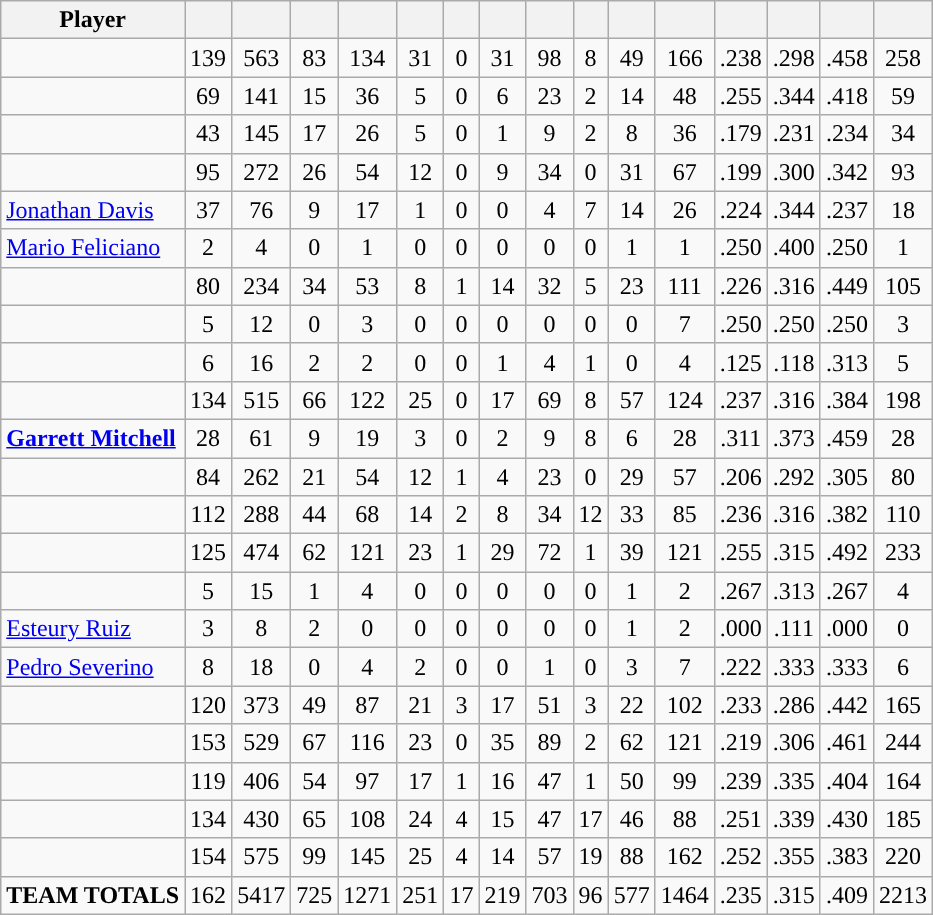<table class="wikitable sortable" style="text-align:center;">
<tr>
<th>Player</th>
<th></th>
<th></th>
<th></th>
<th></th>
<th></th>
<th></th>
<th></th>
<th></th>
<th></th>
<th></th>
<th></th>
<th></th>
<th></th>
<th></th>
<th></th>
</tr>
<tr>
<td align=left><strong></strong></td>
<td>139</td>
<td>563</td>
<td>83</td>
<td>134</td>
<td>31</td>
<td>0</td>
<td>31</td>
<td>98</td>
<td>8</td>
<td>49</td>
<td>166</td>
<td>.238</td>
<td>.298</td>
<td>.458</td>
<td>258</td>
</tr>
<tr>
<td align=left></td>
<td>69</td>
<td>141</td>
<td>15</td>
<td>36</td>
<td>5</td>
<td>0</td>
<td>6</td>
<td>23</td>
<td>2</td>
<td>14</td>
<td>48</td>
<td>.255</td>
<td>.344</td>
<td>.418</td>
<td>59</td>
</tr>
<tr>
<td align=left></td>
<td>43</td>
<td>145</td>
<td>17</td>
<td>26</td>
<td>5</td>
<td>0</td>
<td>1</td>
<td>9</td>
<td>2</td>
<td>8</td>
<td>36</td>
<td>.179</td>
<td>.231</td>
<td>.234</td>
<td>34</td>
</tr>
<tr>
<td align=left></td>
<td>95</td>
<td>272</td>
<td>26</td>
<td>54</td>
<td>12</td>
<td>0</td>
<td>9</td>
<td>34</td>
<td>0</td>
<td>31</td>
<td>67</td>
<td>.199</td>
<td>.300</td>
<td>.342</td>
<td>93</td>
</tr>
<tr>
<td align=left><a href='#'>Jonathan Davis</a></td>
<td>37</td>
<td>76</td>
<td>9</td>
<td>17</td>
<td>1</td>
<td>0</td>
<td>0</td>
<td>4</td>
<td>7</td>
<td>14</td>
<td>26</td>
<td>.224</td>
<td>.344</td>
<td>.237</td>
<td>18</td>
</tr>
<tr>
<td align=left><a href='#'>Mario Feliciano</a></td>
<td>2</td>
<td>4</td>
<td>0</td>
<td>1</td>
<td>0</td>
<td>0</td>
<td>0</td>
<td>0</td>
<td>0</td>
<td>1</td>
<td>1</td>
<td>.250</td>
<td>.400</td>
<td>.250</td>
<td>1</td>
</tr>
<tr>
<td align=left></td>
<td>80</td>
<td>234</td>
<td>34</td>
<td>53</td>
<td>8</td>
<td>1</td>
<td>14</td>
<td>32</td>
<td>5</td>
<td>23</td>
<td>111</td>
<td>.226</td>
<td>.316</td>
<td>.449</td>
<td>105</td>
</tr>
<tr>
<td align=left></td>
<td>5</td>
<td>12</td>
<td>0</td>
<td>3</td>
<td>0</td>
<td>0</td>
<td>0</td>
<td>0</td>
<td>0</td>
<td>0</td>
<td>7</td>
<td>.250</td>
<td>.250</td>
<td>.250</td>
<td>3</td>
</tr>
<tr>
<td align=left></td>
<td>6</td>
<td>16</td>
<td>2</td>
<td>2</td>
<td>0</td>
<td>0</td>
<td>1</td>
<td>4</td>
<td>1</td>
<td>0</td>
<td>4</td>
<td>.125</td>
<td>.118</td>
<td>.313</td>
<td>5</td>
</tr>
<tr>
<td align=left><strong></strong></td>
<td>134</td>
<td>515</td>
<td>66</td>
<td>122</td>
<td>25</td>
<td>0</td>
<td>17</td>
<td>69</td>
<td>8</td>
<td>57</td>
<td>124</td>
<td>.237</td>
<td>.316</td>
<td>.384</td>
<td>198</td>
</tr>
<tr>
<td align=left><strong><a href='#'>Garrett Mitchell</a></strong></td>
<td>28</td>
<td>61</td>
<td>9</td>
<td>19</td>
<td>3</td>
<td>0</td>
<td>2</td>
<td>9</td>
<td>8</td>
<td>6</td>
<td>28</td>
<td>.311</td>
<td>.373</td>
<td>.459</td>
<td>28</td>
</tr>
<tr>
<td align=left></td>
<td>84</td>
<td>262</td>
<td>21</td>
<td>54</td>
<td>12</td>
<td>1</td>
<td>4</td>
<td>23</td>
<td>0</td>
<td>29</td>
<td>57</td>
<td>.206</td>
<td>.292</td>
<td>.305</td>
<td>80</td>
</tr>
<tr>
<td align=left></td>
<td>112</td>
<td>288</td>
<td>44</td>
<td>68</td>
<td>14</td>
<td>2</td>
<td>8</td>
<td>34</td>
<td>12</td>
<td>33</td>
<td>85</td>
<td>.236</td>
<td>.316</td>
<td>.382</td>
<td>110</td>
</tr>
<tr>
<td align=left><strong></strong></td>
<td>125</td>
<td>474</td>
<td>62</td>
<td>121</td>
<td>23</td>
<td>1</td>
<td>29</td>
<td>72</td>
<td>1</td>
<td>39</td>
<td>121</td>
<td>.255</td>
<td>.315</td>
<td>.492</td>
<td>233</td>
</tr>
<tr>
<td align=left></td>
<td>5</td>
<td>15</td>
<td>1</td>
<td>4</td>
<td>0</td>
<td>0</td>
<td>0</td>
<td>0</td>
<td>0</td>
<td>1</td>
<td>2</td>
<td>.267</td>
<td>.313</td>
<td>.267</td>
<td>4</td>
</tr>
<tr>
<td align=left><a href='#'>Esteury Ruiz</a></td>
<td>3</td>
<td>8</td>
<td>2</td>
<td>0</td>
<td>0</td>
<td>0</td>
<td>0</td>
<td>0</td>
<td>0</td>
<td>1</td>
<td>2</td>
<td>.000</td>
<td>.111</td>
<td>.000</td>
<td>0</td>
</tr>
<tr>
<td align=left><a href='#'>Pedro Severino</a></td>
<td>8</td>
<td>18</td>
<td>0</td>
<td>4</td>
<td>2</td>
<td>0</td>
<td>0</td>
<td>1</td>
<td>0</td>
<td>3</td>
<td>7</td>
<td>.222</td>
<td>.333</td>
<td>.333</td>
<td>6</td>
</tr>
<tr>
<td align=left></td>
<td>120</td>
<td>373</td>
<td>49</td>
<td>87</td>
<td>21</td>
<td>3</td>
<td>17</td>
<td>51</td>
<td>3</td>
<td>22</td>
<td>102</td>
<td>.233</td>
<td>.286</td>
<td>.442</td>
<td>165</td>
</tr>
<tr>
<td align=left><strong></strong></td>
<td>153</td>
<td>529</td>
<td>67</td>
<td>116</td>
<td>23</td>
<td>0</td>
<td>35</td>
<td>89</td>
<td>2</td>
<td>62</td>
<td>121</td>
<td>.219</td>
<td>.306</td>
<td>.461</td>
<td>244</td>
</tr>
<tr>
<td align=left></td>
<td>119</td>
<td>406</td>
<td>54</td>
<td>97</td>
<td>17</td>
<td>1</td>
<td>16</td>
<td>47</td>
<td>1</td>
<td>50</td>
<td>99</td>
<td>.239</td>
<td>.335</td>
<td>.404</td>
<td>164</td>
</tr>
<tr>
<td align=left></td>
<td>134</td>
<td>430</td>
<td>65</td>
<td>108</td>
<td>24</td>
<td>4</td>
<td>15</td>
<td>47</td>
<td>17</td>
<td>46</td>
<td>88</td>
<td>.251</td>
<td>.339</td>
<td>.430</td>
<td>185</td>
</tr>
<tr>
<td align=left><strong></strong></td>
<td>154</td>
<td>575</td>
<td>99</td>
<td>145</td>
<td>25</td>
<td>4</td>
<td>14</td>
<td>57</td>
<td>19</td>
<td>88</td>
<td>162</td>
<td>.252</td>
<td>.355</td>
<td>.383</td>
<td>220</td>
</tr>
<tr class="sortbottom">
<td align="left"><strong>TEAM TOTALS</strong></td>
<td>162</td>
<td>5417</td>
<td>725</td>
<td>1271</td>
<td>251</td>
<td>17</td>
<td>219</td>
<td>703</td>
<td>96</td>
<td>577</td>
<td>1464</td>
<td>.235</td>
<td>.315</td>
<td>.409</td>
<td>2213</td>
</tr>
</table>
